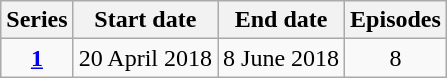<table class="wikitable" style="text-align:center;">
<tr>
<th>Series</th>
<th>Start date</th>
<th>End date</th>
<th>Episodes</th>
</tr>
<tr>
<td><strong><a href='#'>1</a></strong></td>
<td>20 April 2018</td>
<td>8 June 2018</td>
<td>8</td>
</tr>
</table>
